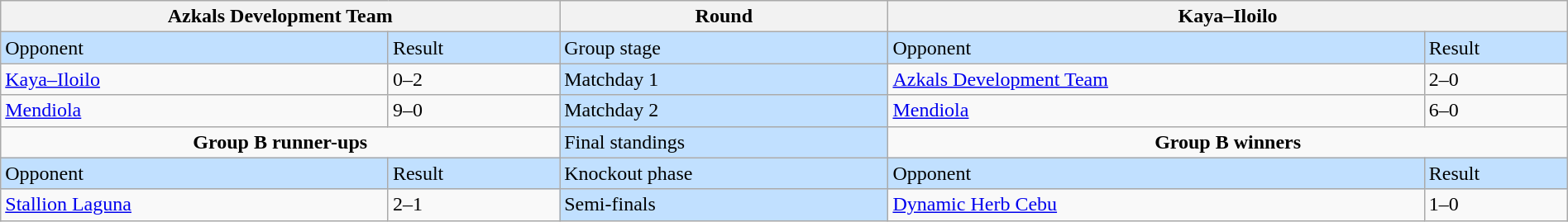<table class="wikitable" style="text-align: centre;width: 100%">
<tr>
<th colspan=2>Azkals Development Team</th>
<th>Round</th>
<th colspan=2>Kaya–Iloilo</th>
</tr>
<tr bgcolor=#c1e0ff>
<td>Opponent</td>
<td>Result</td>
<td>Group stage</td>
<td>Opponent</td>
<td>Result</td>
</tr>
<tr>
<td align=left><a href='#'>Kaya–Iloilo</a></td>
<td>0–2</td>
<td bgcolor=#c1e0ff>Matchday 1</td>
<td align=left><a href='#'>Azkals Development Team</a></td>
<td>2–0</td>
</tr>
<tr>
<td align=left><a href='#'>Mendiola</a></td>
<td>9–0</td>
<td bgcolor=#c1e0ff>Matchday 2</td>
<td align=left><a href='#'>Mendiola</a></td>
<td>6–0</td>
</tr>
<tr>
<td colspan=2 align=center valign=top><strong>Group B runner-ups</strong><br></td>
<td bgcolor=#c1e0ff>Final standings</td>
<td colspan=2 align=center valign=top><strong>Group B winners</strong><br></td>
</tr>
<tr bgcolor=#c1e0ff>
<td>Opponent</td>
<td>Result</td>
<td>Knockout phase</td>
<td>Opponent</td>
<td>Result</td>
</tr>
<tr>
<td align=left><a href='#'>Stallion Laguna</a></td>
<td>2–1<br></td>
<td bgcolor=#c1e0ff>Semi-finals</td>
<td align=left><a href='#'>Dynamic Herb Cebu</a></td>
<td>1–0</td>
</tr>
</table>
